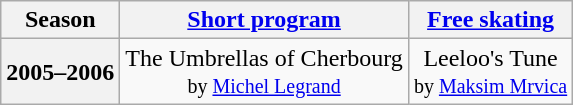<table class="wikitable" style="text-align:center">
<tr>
<th>Season</th>
<th><a href='#'>Short program</a></th>
<th><a href='#'>Free skating</a></th>
</tr>
<tr>
<th>2005–2006 <br> </th>
<td>The Umbrellas of Cherbourg <br> <small> by <a href='#'>Michel Legrand</a></small></td>
<td>Leeloo's Tune <br> <small> by <a href='#'>Maksim Mrvica</a></small></td>
</tr>
</table>
